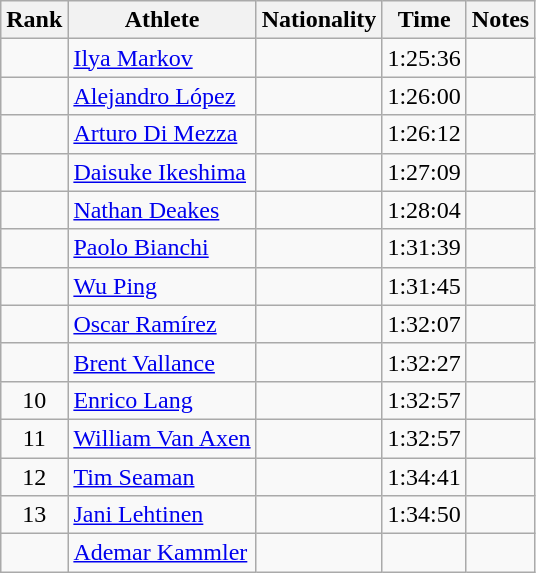<table class="wikitable sortable" style="text-align:center">
<tr>
<th>Rank</th>
<th>Athlete</th>
<th>Nationality</th>
<th>Time</th>
<th>Notes</th>
</tr>
<tr>
<td></td>
<td align=left><a href='#'>Ilya Markov</a></td>
<td align=left></td>
<td>1:25:36</td>
<td></td>
</tr>
<tr>
<td></td>
<td align=left><a href='#'>Alejandro López</a></td>
<td align=left></td>
<td>1:26:00</td>
<td></td>
</tr>
<tr>
<td></td>
<td align=left><a href='#'>Arturo Di Mezza</a></td>
<td align=left></td>
<td>1:26:12</td>
<td></td>
</tr>
<tr>
<td></td>
<td align=left><a href='#'>Daisuke Ikeshima</a></td>
<td align=left></td>
<td>1:27:09</td>
<td></td>
</tr>
<tr>
<td></td>
<td align=left><a href='#'>Nathan Deakes</a></td>
<td align=left></td>
<td>1:28:04</td>
<td></td>
</tr>
<tr>
<td></td>
<td align=left><a href='#'>Paolo Bianchi</a></td>
<td align=left></td>
<td>1:31:39</td>
<td></td>
</tr>
<tr>
<td></td>
<td align=left><a href='#'>Wu Ping</a></td>
<td align=left></td>
<td>1:31:45</td>
<td></td>
</tr>
<tr>
<td></td>
<td align=left><a href='#'>Oscar Ramírez</a></td>
<td align=left></td>
<td>1:32:07</td>
<td></td>
</tr>
<tr>
<td></td>
<td align=left><a href='#'>Brent Vallance</a></td>
<td align=left></td>
<td>1:32:27</td>
<td></td>
</tr>
<tr>
<td>10</td>
<td align=left><a href='#'>Enrico Lang</a></td>
<td align=left></td>
<td>1:32:57</td>
<td></td>
</tr>
<tr>
<td>11</td>
<td align=left><a href='#'>William Van Axen</a></td>
<td align=left></td>
<td>1:32:57</td>
<td></td>
</tr>
<tr>
<td>12</td>
<td align=left><a href='#'>Tim Seaman</a></td>
<td align=left></td>
<td>1:34:41</td>
<td></td>
</tr>
<tr>
<td>13</td>
<td align=left><a href='#'>Jani Lehtinen</a></td>
<td align=left></td>
<td>1:34:50</td>
<td></td>
</tr>
<tr>
<td></td>
<td align=left><a href='#'>Ademar Kammler</a></td>
<td align=left></td>
<td></td>
<td></td>
</tr>
</table>
